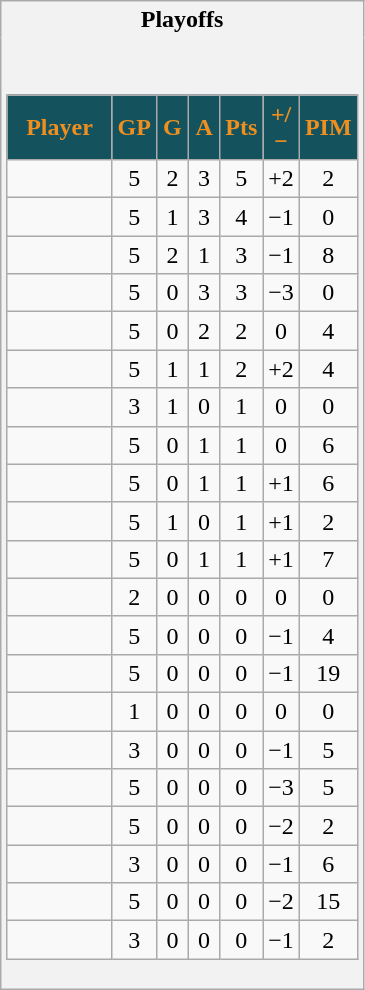<table class="wikitable" style="border: 1px solid #aaa;">
<tr>
<th style="border: 0;">Playoffs</th>
</tr>
<tr>
<td style="background: #f2f2f2; border: 0; text-align: center;"><br><table class="wikitable sortable" width="100%">
<tr align=center>
<th style="background:#14535D; color:#EF8F1F" width="40%">Player</th>
<th style="background:#14535D; color:#EF8F1F" width="10%">GP</th>
<th style="background:#14535D; color:#EF8F1F" width="10%">G</th>
<th style="background:#14535D; color:#EF8F1F" width="10%">A</th>
<th style="background:#14535D; color:#EF8F1F" width="10%">Pts</th>
<th style="background:#14535D; color:#EF8F1F" width="10%">+/−</th>
<th style="background:#14535D; color:#EF8F1F" width="10%">PIM</th>
</tr>
<tr align=center>
<td></td>
<td>5</td>
<td>2</td>
<td>3</td>
<td>5</td>
<td>+2</td>
<td>2</td>
</tr>
<tr align=center>
<td></td>
<td>5</td>
<td>1</td>
<td>3</td>
<td>4</td>
<td>−1</td>
<td>0</td>
</tr>
<tr align=center>
<td></td>
<td>5</td>
<td>2</td>
<td>1</td>
<td>3</td>
<td>−1</td>
<td>8</td>
</tr>
<tr align=center>
<td></td>
<td>5</td>
<td>0</td>
<td>3</td>
<td>3</td>
<td>−3</td>
<td>0</td>
</tr>
<tr align=center>
<td></td>
<td>5</td>
<td>0</td>
<td>2</td>
<td>2</td>
<td>0</td>
<td>4</td>
</tr>
<tr align=center>
<td></td>
<td>5</td>
<td>1</td>
<td>1</td>
<td>2</td>
<td>+2</td>
<td>4</td>
</tr>
<tr align=center>
<td></td>
<td>3</td>
<td>1</td>
<td>0</td>
<td>1</td>
<td>0</td>
<td>0</td>
</tr>
<tr align=center>
<td></td>
<td>5</td>
<td>0</td>
<td>1</td>
<td>1</td>
<td>0</td>
<td>6</td>
</tr>
<tr align=center>
<td></td>
<td>5</td>
<td>0</td>
<td>1</td>
<td>1</td>
<td>+1</td>
<td>6</td>
</tr>
<tr align=center>
<td></td>
<td>5</td>
<td>1</td>
<td>0</td>
<td>1</td>
<td>+1</td>
<td>2</td>
</tr>
<tr align=center>
<td></td>
<td>5</td>
<td>0</td>
<td>1</td>
<td>1</td>
<td>+1</td>
<td>7</td>
</tr>
<tr align=center>
<td></td>
<td>2</td>
<td>0</td>
<td>0</td>
<td>0</td>
<td>0</td>
<td>0</td>
</tr>
<tr align=center>
<td></td>
<td>5</td>
<td>0</td>
<td>0</td>
<td>0</td>
<td>−1</td>
<td>4</td>
</tr>
<tr align=center>
<td></td>
<td>5</td>
<td>0</td>
<td>0</td>
<td>0</td>
<td>−1</td>
<td>19</td>
</tr>
<tr align=center>
<td></td>
<td>1</td>
<td>0</td>
<td>0</td>
<td>0</td>
<td>0</td>
<td>0</td>
</tr>
<tr align=center>
<td></td>
<td>3</td>
<td>0</td>
<td>0</td>
<td>0</td>
<td>−1</td>
<td>5</td>
</tr>
<tr align=center>
<td></td>
<td>5</td>
<td>0</td>
<td>0</td>
<td>0</td>
<td>−3</td>
<td>5</td>
</tr>
<tr align=center>
<td></td>
<td>5</td>
<td>0</td>
<td>0</td>
<td>0</td>
<td>−2</td>
<td>2</td>
</tr>
<tr align=center>
<td></td>
<td>3</td>
<td>0</td>
<td>0</td>
<td>0</td>
<td>−1</td>
<td>6</td>
</tr>
<tr align=center>
<td></td>
<td>5</td>
<td>0</td>
<td>0</td>
<td>0</td>
<td>−2</td>
<td>15</td>
</tr>
<tr align=center>
<td></td>
<td>3</td>
<td>0</td>
<td>0</td>
<td>0</td>
<td>−1</td>
<td>2</td>
</tr>
</table>
</td>
</tr>
</table>
